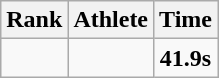<table class=wikitable style="text-align:center;">
<tr>
<th>Rank</th>
<th>Athlete</th>
<th>Time</th>
</tr>
<tr>
<td></td>
<td align=left></td>
<td><strong>41.9s</strong></td>
</tr>
</table>
